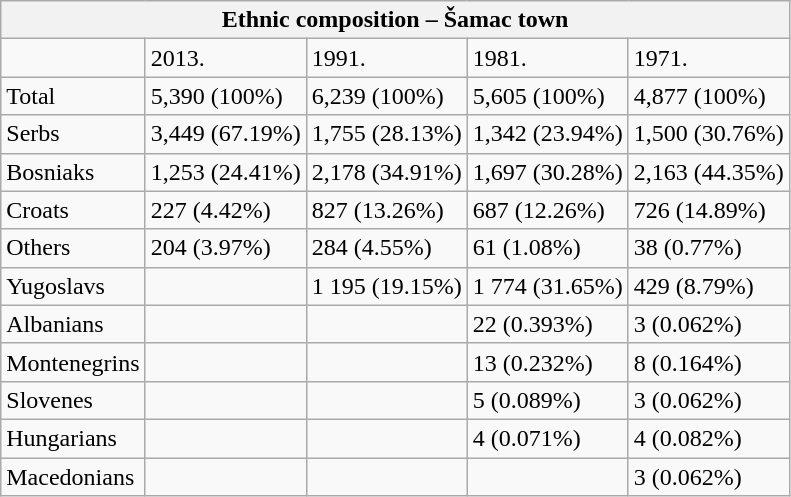<table class="wikitable">
<tr>
<th colspan="8">Ethnic composition – Šamac town</th>
</tr>
<tr>
<td></td>
<td>2013.</td>
<td>1991.</td>
<td>1981.</td>
<td>1971.</td>
</tr>
<tr>
<td>Total</td>
<td>5,390 (100%)</td>
<td>6,239 (100%)</td>
<td>5,605 (100%)</td>
<td>4,877 (100%)</td>
</tr>
<tr>
<td>Serbs</td>
<td>3,449 (67.19%)</td>
<td>1,755 (28.13%)</td>
<td>1,342 (23.94%)</td>
<td>1,500 (30.76%)</td>
</tr>
<tr>
<td>Bosniaks</td>
<td>1,253 (24.41%)</td>
<td>2,178 (34.91%)</td>
<td>1,697 (30.28%)</td>
<td>2,163 (44.35%)</td>
</tr>
<tr>
<td>Croats</td>
<td>227 (4.42%)</td>
<td>827 (13.26%)</td>
<td>687 (12.26%)</td>
<td>726 (14.89%)</td>
</tr>
<tr>
<td>Others</td>
<td>204 (3.97%)</td>
<td>284 (4.55%)</td>
<td>61 (1.08%)</td>
<td>38 (0.77%)</td>
</tr>
<tr>
<td>Yugoslavs</td>
<td></td>
<td>1 195 (19.15%)</td>
<td>1 774 (31.65%)</td>
<td>429 (8.79%)</td>
</tr>
<tr>
<td>Albanians</td>
<td></td>
<td></td>
<td>22 (0.393%)</td>
<td>3 (0.062%)</td>
</tr>
<tr>
<td>Montenegrins</td>
<td></td>
<td></td>
<td>13 (0.232%)</td>
<td>8 (0.164%)</td>
</tr>
<tr>
<td>Slovenes</td>
<td></td>
<td></td>
<td>5 (0.089%)</td>
<td>3 (0.062%)</td>
</tr>
<tr>
<td>Hungarians</td>
<td></td>
<td></td>
<td>4 (0.071%)</td>
<td>4 (0.082%)</td>
</tr>
<tr>
<td>Macedonians</td>
<td></td>
<td></td>
<td></td>
<td>3 (0.062%)</td>
</tr>
</table>
